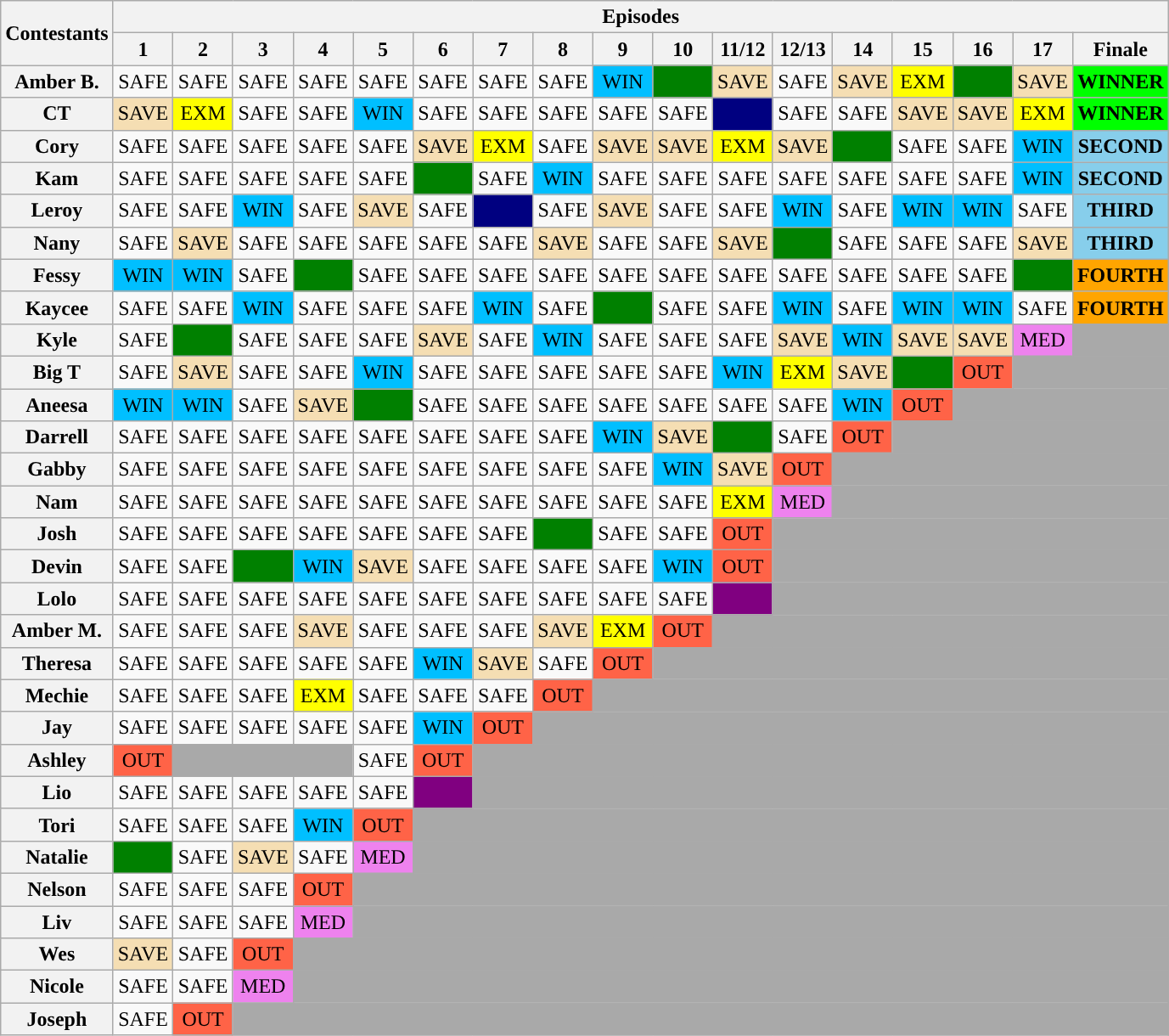<table class="wikitable" style="text-align:center">
<tr>
<th rowspan=2>Contestants</th>
<th colspan="17">Episodes</th>
</tr>
<tr>
<th>1</th>
<th>2</th>
<th>3</th>
<th>4</th>
<th>5</th>
<th>6</th>
<th>7</th>
<th>8</th>
<th>9</th>
<th>10</th>
<th>11/12</th>
<th>12/13</th>
<th>14</th>
<th>15</th>
<th>16</th>
<th>17</th>
<th>Finale</th>
</tr>
<tr>
<th>Amber B.</th>
<td>SAFE</td>
<td>SAFE</td>
<td>SAFE</td>
<td>SAFE</td>
<td>SAFE</td>
<td>SAFE</td>
<td>SAFE</td>
<td>SAFE</td>
<td bgcolor="deepskyblue">WIN</td>
<td bgcolor="green"></td>
<td bgcolor="wheat">SAVE</td>
<td>SAFE</td>
<td bgcolor="wheat">SAVE</td>
<td bgcolor="yellow">EXM</td>
<td bgcolor="green"></td>
<td bgcolor="wheat">SAVE</td>
<td bgcolor="lime"><strong>WINNER</strong></td>
</tr>
<tr>
<th>CT</th>
<td bgcolor="wheat">SAVE</td>
<td bgcolor="Yellow">EXM</td>
<td>SAFE</td>
<td>SAFE</td>
<td bgcolor="deepskyblue">WIN</td>
<td>SAFE</td>
<td>SAFE</td>
<td>SAFE</td>
<td>SAFE</td>
<td>SAFE</td>
<td bgcolor="navy"></td>
<td>SAFE</td>
<td>SAFE</td>
<td bgcolor="wheat">SAVE</td>
<td bgcolor="wheat">SAVE</td>
<td bgcolor="yellow">EXM</td>
<td bgcolor="lime"><strong>WINNER</strong></td>
</tr>
<tr>
<th>Cory</th>
<td>SAFE</td>
<td>SAFE</td>
<td>SAFE</td>
<td>SAFE</td>
<td>SAFE</td>
<td bgcolor="wheat">SAVE</td>
<td bgcolor="Yellow">EXM</td>
<td>SAFE</td>
<td bgcolor="wheat">SAVE</td>
<td bgcolor="wheat">SAVE</td>
<td bgcolor="Yellow">EXM</td>
<td bgcolor="wheat">SAVE</td>
<td bgcolor="green"></td>
<td>SAFE</td>
<td>SAFE</td>
<td bgcolor="deepskyblue">WIN</td>
<td bgcolor="skyblue"><strong>SECOND</strong></td>
</tr>
<tr>
<th>Kam</th>
<td>SAFE</td>
<td>SAFE</td>
<td>SAFE</td>
<td>SAFE</td>
<td>SAFE</td>
<td bgcolor="green"></td>
<td>SAFE</td>
<td bgcolor="deepskyblue">WIN</td>
<td>SAFE</td>
<td>SAFE</td>
<td>SAFE</td>
<td>SAFE</td>
<td>SAFE</td>
<td>SAFE</td>
<td>SAFE</td>
<td bgcolor="deepskyblue">WIN</td>
<td bgcolor="skyblue"><strong>SECOND</strong></td>
</tr>
<tr>
<th>Leroy</th>
<td>SAFE</td>
<td>SAFE</td>
<td bgcolor="deepskyblue">WIN</td>
<td>SAFE</td>
<td bgcolor="wheat">SAVE</td>
<td>SAFE</td>
<td bgcolor="navy"></td>
<td>SAFE</td>
<td bgcolor="wheat">SAVE</td>
<td>SAFE</td>
<td>SAFE</td>
<td bgcolor="deepskyblue">WIN</td>
<td>SAFE</td>
<td bgcolor="deepskyblue">WIN</td>
<td bgcolor="deepskyblue">WIN</td>
<td>SAFE</td>
<td bgcolor="skyblue"><strong>THIRD</strong></td>
</tr>
<tr>
<th>Nany</th>
<td>SAFE</td>
<td bgcolor="wheat">SAVE</td>
<td>SAFE</td>
<td>SAFE</td>
<td>SAFE</td>
<td>SAFE</td>
<td>SAFE</td>
<td bgcolor="wheat">SAVE</td>
<td>SAFE</td>
<td>SAFE</td>
<td bgcolor="wheat">SAVE</td>
<td bgcolor="green"></td>
<td>SAFE</td>
<td>SAFE</td>
<td>SAFE</td>
<td bgcolor="wheat">SAVE</td>
<td bgcolor="skyblue"><strong>THIRD</strong></td>
</tr>
<tr>
<th>Fessy</th>
<td bgcolor="deepskyblue">WIN</td>
<td bgcolor="deepskyblue">WIN</td>
<td>SAFE</td>
<td bgcolor="green"></td>
<td>SAFE</td>
<td>SAFE</td>
<td>SAFE</td>
<td>SAFE</td>
<td>SAFE</td>
<td>SAFE</td>
<td>SAFE</td>
<td>SAFE</td>
<td>SAFE</td>
<td>SAFE</td>
<td>SAFE</td>
<td bgcolor="green"></td>
<td bgcolor="orange"><strong>FOURTH</strong></td>
</tr>
<tr>
<th>Kaycee</th>
<td>SAFE</td>
<td>SAFE</td>
<td bgcolor="deepskyblue">WIN</td>
<td>SAFE</td>
<td>SAFE</td>
<td>SAFE</td>
<td bgcolor="deepskyblue">WIN</td>
<td>SAFE</td>
<td bgcolor="green"></td>
<td>SAFE</td>
<td>SAFE</td>
<td bgcolor="deepskyblue">WIN</td>
<td>SAFE</td>
<td bgcolor="deepskyblue">WIN</td>
<td bgcolor="deepskyblue">WIN</td>
<td>SAFE</td>
<td bgcolor="orange"><strong>FOURTH</strong></td>
</tr>
<tr>
<th>Kyle</th>
<td>SAFE</td>
<td bgcolor="green"></td>
<td>SAFE</td>
<td>SAFE</td>
<td>SAFE</td>
<td bgcolor="wheat">SAVE</td>
<td>SAFE</td>
<td bgcolor="deepskyblue">WIN</td>
<td>SAFE</td>
<td>SAFE</td>
<td>SAFE</td>
<td bgcolor="wheat">SAVE</td>
<td bgcolor="deepskyblue">WIN</td>
<td bgcolor="wheat">SAVE</td>
<td bgcolor="wheat">SAVE</td>
<td bgcolor="violet">MED</td>
<td bgcolor="darkgray"></td>
</tr>
<tr>
<th>Big T</th>
<td>SAFE</td>
<td bgcolor="wheat">SAVE</td>
<td>SAFE</td>
<td>SAFE</td>
<td bgcolor="deepskyblue">WIN</td>
<td>SAFE</td>
<td>SAFE</td>
<td>SAFE</td>
<td>SAFE</td>
<td>SAFE</td>
<td bgcolor="deepskyblue">WIN</td>
<td bgcolor="Yellow">EXM</td>
<td bgcolor="wheat">SAVE</td>
<td bgcolor="green"></td>
<td bgcolor="tomato">OUT</td>
<td colspan="2" bgcolor="darkgray"></td>
</tr>
<tr>
<th>Aneesa</th>
<td bgcolor="deepskyblue">WIN</td>
<td bgcolor="deepskyblue">WIN</td>
<td>SAFE</td>
<td bgcolor="wheat">SAVE</td>
<td bgcolor="green"></td>
<td>SAFE</td>
<td>SAFE</td>
<td>SAFE</td>
<td>SAFE</td>
<td>SAFE</td>
<td>SAFE</td>
<td>SAFE</td>
<td bgcolor="deepskyblue">WIN</td>
<td bgcolor="tomato">OUT</td>
<td colspan="3" bgcolor="darkgray"></td>
</tr>
<tr>
<th>Darrell</th>
<td>SAFE</td>
<td>SAFE</td>
<td>SAFE</td>
<td>SAFE</td>
<td>SAFE</td>
<td>SAFE</td>
<td>SAFE</td>
<td>SAFE</td>
<td bgcolor="deepskyblue">WIN</td>
<td bgcolor="wheat">SAVE</td>
<td bgcolor="green"></td>
<td>SAFE</td>
<td bgcolor="tomato">OUT</td>
<td colspan="4" bgcolor="darkgray"></td>
</tr>
<tr>
<th>Gabby</th>
<td>SAFE</td>
<td>SAFE</td>
<td>SAFE</td>
<td>SAFE</td>
<td>SAFE</td>
<td>SAFE</td>
<td>SAFE</td>
<td>SAFE</td>
<td>SAFE</td>
<td bgcolor="deepskyblue">WIN</td>
<td bgcolor="wheat">SAVE</td>
<td bgcolor="tomato">OUT</td>
<td colspan="5" bgcolor="darkgray"></td>
</tr>
<tr>
<th>Nam</th>
<td>SAFE</td>
<td>SAFE</td>
<td>SAFE</td>
<td>SAFE</td>
<td>SAFE</td>
<td>SAFE</td>
<td>SAFE</td>
<td>SAFE</td>
<td>SAFE</td>
<td>SAFE</td>
<td bgcolor="yellow">EXM</td>
<td bgcolor="violet">MED</td>
<td colspan="5" bgcolor="darkgray"></td>
</tr>
<tr>
<th>Josh</th>
<td>SAFE</td>
<td>SAFE</td>
<td>SAFE</td>
<td>SAFE</td>
<td>SAFE</td>
<td>SAFE</td>
<td>SAFE</td>
<td bgcolor="green"></td>
<td>SAFE</td>
<td>SAFE</td>
<td bgcolor="tomato">OUT</td>
<td colspan="6" bgcolor="darkgray"></td>
</tr>
<tr>
<th>Devin</th>
<td>SAFE</td>
<td>SAFE</td>
<td bgcolor="green"></td>
<td bgcolor="deepskyblue">WIN</td>
<td bgcolor="wheat">SAVE</td>
<td>SAFE</td>
<td>SAFE</td>
<td>SAFE</td>
<td>SAFE</td>
<td bgcolor="deepskyblue">WIN</td>
<td bgcolor="tomato">OUT</td>
<td colspan="6" bgcolor="darkgray"></td>
</tr>
<tr>
<th>Lolo</th>
<td>SAFE</td>
<td>SAFE</td>
<td>SAFE</td>
<td>SAFE</td>
<td>SAFE</td>
<td>SAFE</td>
<td>SAFE</td>
<td>SAFE</td>
<td>SAFE</td>
<td>SAFE</td>
<td bgcolor="purple"></td>
<td colspan="6" bgcolor="darkgray"></td>
</tr>
<tr>
<th>Amber M.</th>
<td>SAFE</td>
<td>SAFE</td>
<td>SAFE</td>
<td bgcolor="wheat">SAVE</td>
<td>SAFE</td>
<td>SAFE</td>
<td>SAFE</td>
<td bgcolor="Wheat">SAVE</td>
<td bgcolor="Yellow">EXM</td>
<td bgcolor="tomato">OUT</td>
<td colspan="7" bgcolor="darkgray"></td>
</tr>
<tr>
<th>Theresa</th>
<td>SAFE</td>
<td>SAFE</td>
<td>SAFE</td>
<td>SAFE</td>
<td>SAFE</td>
<td bgcolor="deepskyblue">WIN</td>
<td bgcolor="Wheat">SAVE</td>
<td>SAFE</td>
<td bgcolor="tomato">OUT</td>
<td colspan="8" bgcolor="darkgray"></td>
</tr>
<tr>
<th>Mechie</th>
<td>SAFE</td>
<td>SAFE</td>
<td>SAFE</td>
<td bgcolor="Yellow">EXM</td>
<td>SAFE</td>
<td>SAFE</td>
<td>SAFE</td>
<td bgcolor="tomato">OUT</td>
<td colspan="9" bgcolor="darkgray"></td>
</tr>
<tr>
<th>Jay</th>
<td>SAFE</td>
<td>SAFE</td>
<td>SAFE</td>
<td>SAFE</td>
<td>SAFE</td>
<td bgcolor="deepskyblue">WIN</td>
<td bgcolor="tomato">OUT</td>
<td colspan="10" bgcolor="darkgray"></td>
</tr>
<tr>
<th>Ashley</th>
<td bgcolor="tomato">OUT</td>
<td bgcolor="darkgray" colspan=3></td>
<td>SAFE</td>
<td bgcolor="tomato">OUT</td>
<td colspan="11" bgcolor="darkgray"></td>
</tr>
<tr>
<th>Lio</th>
<td>SAFE</td>
<td>SAFE</td>
<td>SAFE</td>
<td>SAFE</td>
<td>SAFE</td>
<td bgcolor="purple"></td>
<td colspan="11" bgcolor="darkgray"></td>
</tr>
<tr>
<th>Tori</th>
<td>SAFE</td>
<td>SAFE</td>
<td>SAFE</td>
<td bgcolor="deepskyblue">WIN</td>
<td bgcolor="tomato">OUT</td>
<td colspan="12" bgcolor="darkgray"></td>
</tr>
<tr>
<th>Natalie</th>
<td bgcolor="green"></td>
<td>SAFE</td>
<td bgcolor="wheat">SAVE</td>
<td>SAFE</td>
<td bgcolor="violet">MED</td>
<td colspan="12" bgcolor="darkgray"></td>
</tr>
<tr>
<th>Nelson</th>
<td>SAFE</td>
<td>SAFE</td>
<td>SAFE</td>
<td bgcolor="tomato">OUT</td>
<td colspan="13" bgcolor="darkgray"></td>
</tr>
<tr>
<th>Liv</th>
<td>SAFE</td>
<td>SAFE</td>
<td>SAFE</td>
<td bgcolor="violet">MED</td>
<td colspan="13" bgcolor="darkgray"></td>
</tr>
<tr>
<th>Wes</th>
<td bgcolor="wheat">SAVE</td>
<td>SAFE</td>
<td bgcolor="tomato">OUT</td>
<td colspan="14" bgcolor="darkgray"></td>
</tr>
<tr>
<th>Nicole</th>
<td>SAFE</td>
<td>SAFE</td>
<td bgcolor="violet">MED</td>
<td colspan="14" bgcolor="darkgray"></td>
</tr>
<tr>
<th>Joseph</th>
<td>SAFE</td>
<td bgcolor="tomato">OUT</td>
<td bgcolor="darkgray" colspan=15></td>
</tr>
</table>
